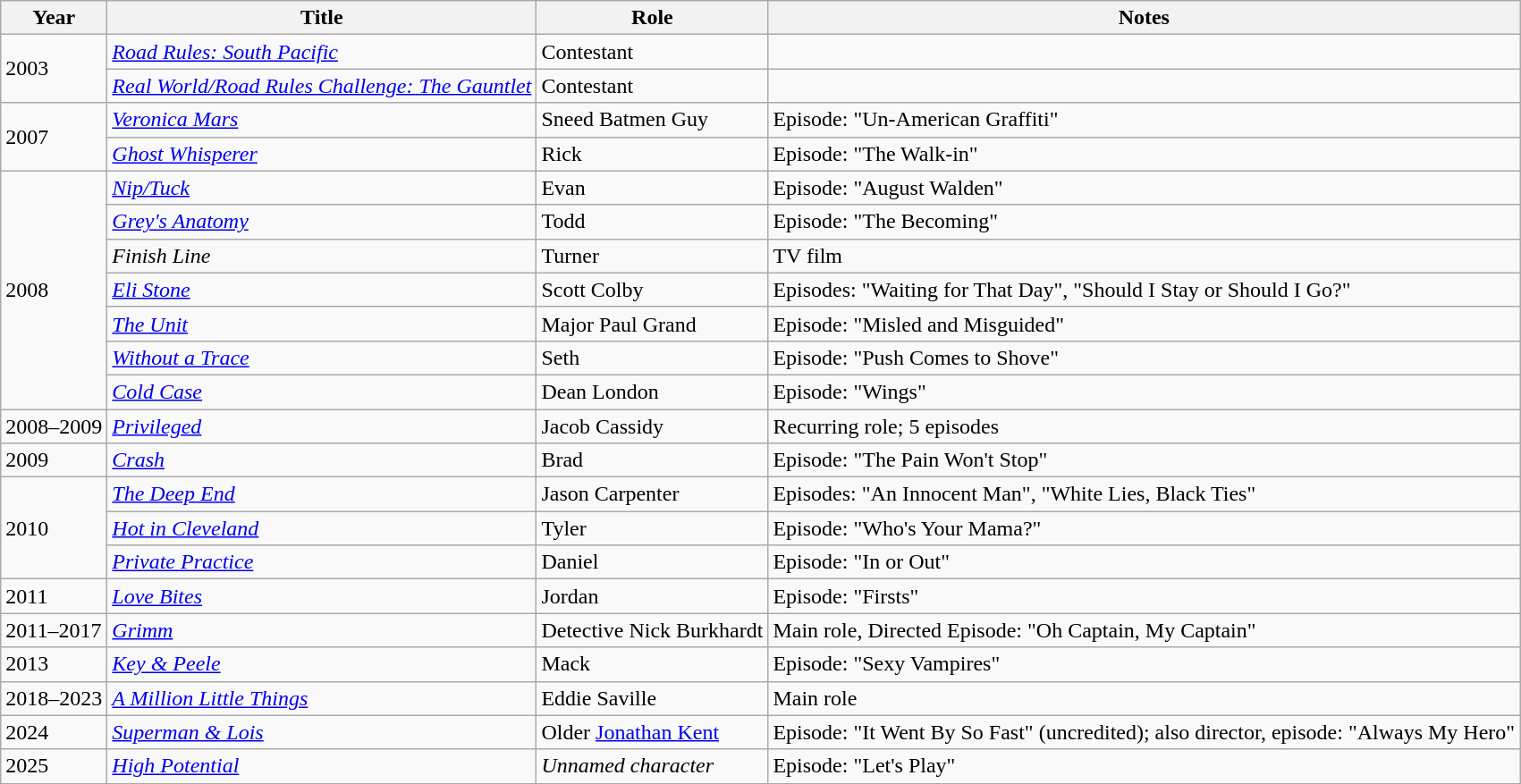<table class="wikitable sortable">
<tr>
<th>Year</th>
<th>Title</th>
<th>Role</th>
<th class="unsortable">Notes</th>
</tr>
<tr>
<td rowspan=2>2003</td>
<td><em><a href='#'>Road Rules: South Pacific</a></em></td>
<td>Contestant</td>
<td></td>
</tr>
<tr>
<td><em><a href='#'>Real World/Road Rules Challenge: The Gauntlet</a></em></td>
<td>Contestant</td>
<td></td>
</tr>
<tr>
<td rowspan=2>2007</td>
<td><em><a href='#'>Veronica Mars</a></em></td>
<td>Sneed Batmen Guy</td>
<td>Episode: "Un-American Graffiti"</td>
</tr>
<tr>
<td><em><a href='#'>Ghost Whisperer</a></em></td>
<td>Rick</td>
<td>Episode: "The Walk-in"</td>
</tr>
<tr>
<td rowspan=7>2008</td>
<td><em><a href='#'>Nip/Tuck</a></em></td>
<td>Evan</td>
<td>Episode: "August Walden"</td>
</tr>
<tr>
<td><em><a href='#'>Grey's Anatomy</a></em></td>
<td>Todd</td>
<td>Episode: "The Becoming"</td>
</tr>
<tr>
<td><em>Finish Line</em></td>
<td>Turner</td>
<td>TV film</td>
</tr>
<tr>
<td><em><a href='#'>Eli Stone</a></em></td>
<td>Scott Colby</td>
<td>Episodes: "Waiting for That Day", "Should I Stay or Should I Go?"</td>
</tr>
<tr>
<td><em><a href='#'>The Unit</a></em></td>
<td>Major Paul Grand</td>
<td>Episode: "Misled and Misguided"</td>
</tr>
<tr>
<td><em><a href='#'>Without a Trace</a></em></td>
<td>Seth</td>
<td>Episode: "Push Comes to Shove"</td>
</tr>
<tr>
<td><em><a href='#'>Cold Case</a></em></td>
<td>Dean London</td>
<td>Episode: "Wings"</td>
</tr>
<tr>
<td>2008–2009</td>
<td><em><a href='#'>Privileged</a></em></td>
<td>Jacob Cassidy</td>
<td>Recurring role; 5 episodes</td>
</tr>
<tr>
<td>2009</td>
<td><em><a href='#'>Crash</a></em></td>
<td>Brad</td>
<td>Episode: "The Pain Won't Stop"</td>
</tr>
<tr>
<td rowspan=3>2010</td>
<td><em><a href='#'>The Deep End</a></em></td>
<td>Jason Carpenter</td>
<td>Episodes: "An Innocent Man", "White Lies, Black Ties"</td>
</tr>
<tr>
<td><em><a href='#'>Hot in Cleveland</a></em></td>
<td>Tyler</td>
<td>Episode: "Who's Your Mama?"</td>
</tr>
<tr>
<td><em><a href='#'>Private Practice</a></em></td>
<td>Daniel</td>
<td>Episode: "In or Out"</td>
</tr>
<tr>
<td>2011</td>
<td><em><a href='#'>Love Bites</a></em></td>
<td>Jordan</td>
<td>Episode: "Firsts"</td>
</tr>
<tr>
<td>2011–2017</td>
<td><em><a href='#'>Grimm</a></em></td>
<td>Detective Nick Burkhardt</td>
<td>Main role, Directed Episode: "Oh Captain, My Captain"</td>
</tr>
<tr>
<td>2013</td>
<td><em><a href='#'>Key & Peele</a></em></td>
<td>Mack</td>
<td>Episode: "Sexy Vampires"</td>
</tr>
<tr>
<td>2018–2023</td>
<td><em><a href='#'>A Million Little Things</a></em></td>
<td>Eddie Saville</td>
<td>Main role</td>
</tr>
<tr>
<td>2024</td>
<td><em><a href='#'>Superman & Lois</a></em></td>
<td>Older <a href='#'>Jonathan Kent</a></td>
<td>Episode: "It Went By So Fast" (uncredited); also director, episode: "Always My Hero"</td>
</tr>
<tr>
<td>2025</td>
<td><em><a href='#'>High Potential</a></em></td>
<td><em>Unnamed character</em></td>
<td>Episode: "Let's Play"</td>
</tr>
</table>
